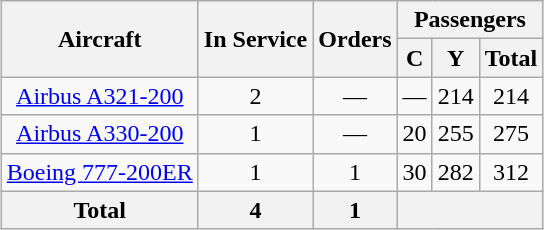<table class="wikitable" style="border-collapse:collapse;text-align:center;margin:1em auto;">
<tr>
<th rowspan="2">Aircraft</th>
<th rowspan="2">In Service</th>
<th rowspan="2">Orders</th>
<th colspan="3">Passengers</th>
</tr>
<tr>
<th><abbr>C</abbr></th>
<th><abbr>Y</abbr></th>
<th>Total</th>
</tr>
<tr>
<td><a href='#'>Airbus A321-200</a></td>
<td>2</td>
<td>—</td>
<td>—</td>
<td>214</td>
<td>214</td>
</tr>
<tr>
<td><a href='#'>Airbus A330-200</a></td>
<td>1</td>
<td>—</td>
<td>20</td>
<td>255</td>
<td>275</td>
</tr>
<tr>
<td><a href='#'>Boeing 777-200ER</a></td>
<td>1</td>
<td>1</td>
<td>30</td>
<td>282</td>
<td>312</td>
</tr>
<tr>
<th>Total</th>
<th>4</th>
<th>1</th>
<th colspan="3"></th>
</tr>
</table>
